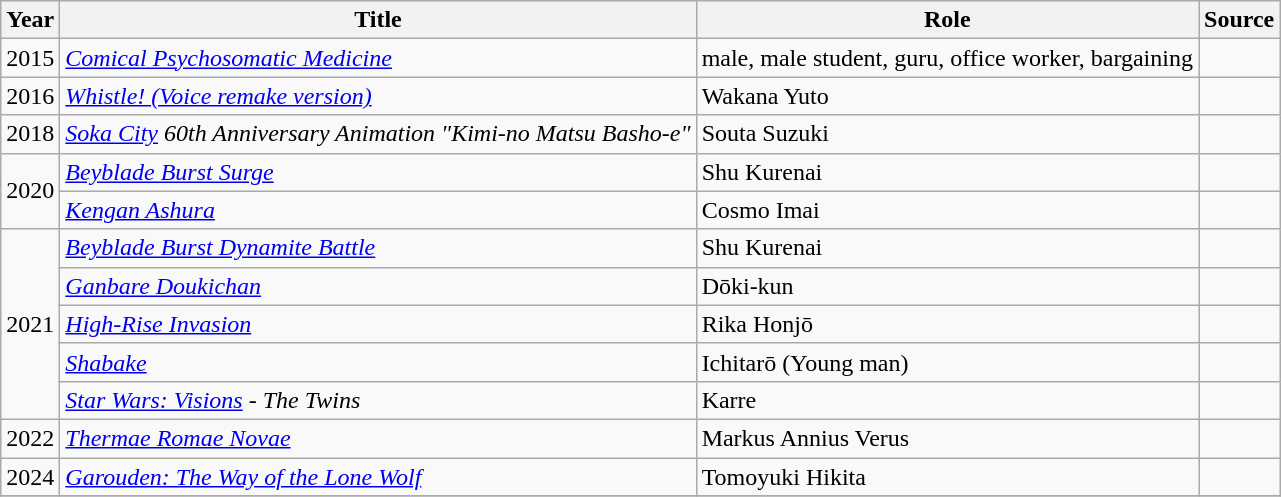<table class="wikitable source">
<tr>
<th>Year</th>
<th>Title</th>
<th>Role</th>
<th class="unsortable">Source</th>
</tr>
<tr>
<td>2015</td>
<td><em><a href='#'>Comical Psychosomatic Medicine</a></em></td>
<td>male, male student, guru, office worker, bargaining</td>
<td></td>
</tr>
<tr>
<td>2016</td>
<td><em><a href='#'>Whistle! (Voice remake version)</a></em></td>
<td>Wakana Yuto</td>
<td></td>
</tr>
<tr>
<td>2018</td>
<td><em><a href='#'>Soka City</a> 60th Anniversary Animation "Kimi-no Matsu Basho-e"</em></td>
<td>Souta Suzuki</td>
<td></td>
</tr>
<tr>
<td rowspan="2">2020</td>
<td><em><a href='#'>Beyblade Burst Surge</a></em></td>
<td>Shu Kurenai</td>
<td></td>
</tr>
<tr>
<td><em><a href='#'>Kengan Ashura</a></em></td>
<td>Cosmo Imai</td>
<td></td>
</tr>
<tr>
<td rowspan="5">2021</td>
<td><em><a href='#'>Beyblade Burst Dynamite Battle</a></em></td>
<td>Shu Kurenai</td>
<td></td>
</tr>
<tr>
<td><em><a href='#'>Ganbare Doukichan</a></em></td>
<td>Dōki-kun</td>
<td></td>
</tr>
<tr>
<td><em><a href='#'>High-Rise Invasion</a></em></td>
<td>Rika Honjō</td>
<td></td>
</tr>
<tr>
<td><em><a href='#'>Shabake</a></em></td>
<td>Ichitarō (Young man)</td>
<td></td>
</tr>
<tr>
<td><em><a href='#'>Star Wars: Visions</a> - The Twins</em></td>
<td>Karre</td>
<td></td>
</tr>
<tr>
<td>2022</td>
<td><em><a href='#'>Thermae Romae Novae</a></em></td>
<td>Markus Annius Verus</td>
<td></td>
</tr>
<tr>
<td>2024</td>
<td><em><a href='#'>Garouden: The Way of the Lone Wolf</a></em></td>
<td>Tomoyuki Hikita</td>
<td></td>
</tr>
<tr>
</tr>
</table>
